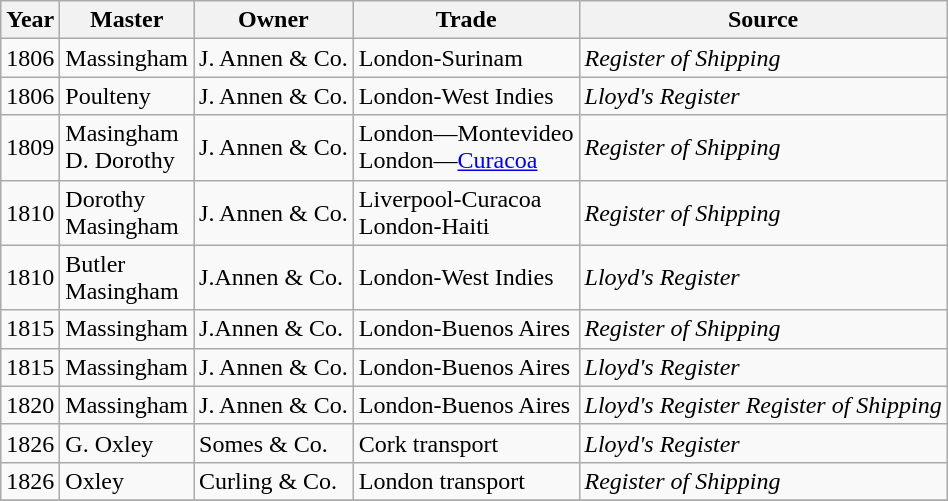<table class="sortable wikitable">
<tr>
<th>Year</th>
<th>Master</th>
<th>Owner</th>
<th>Trade</th>
<th>Source</th>
</tr>
<tr>
<td>1806</td>
<td>Massingham</td>
<td>J. Annen & Co.</td>
<td>London-Surinam</td>
<td><em>Register of Shipping</em></td>
</tr>
<tr>
<td>1806</td>
<td>Poulteny</td>
<td>J. Annen & Co.</td>
<td>London-West Indies</td>
<td><em>Lloyd's Register</em></td>
</tr>
<tr>
<td>1809</td>
<td>Masingham<br>D. Dorothy</td>
<td>J. Annen & Co.</td>
<td>London—Montevideo<br>London—<a href='#'>Curacoa</a></td>
<td><em>Register of Shipping</em></td>
</tr>
<tr>
<td>1810</td>
<td>Dorothy<br> Masingham</td>
<td>J. Annen & Co.</td>
<td>Liverpool-Curacoa<br> London-Haiti</td>
<td><em>Register of Shipping</em></td>
</tr>
<tr>
<td>1810</td>
<td>Butler<br>Masingham</td>
<td>J.Annen & Co.</td>
<td>London-West Indies</td>
<td><em>Lloyd's Register</em></td>
</tr>
<tr>
<td>1815</td>
<td>Massingham</td>
<td>J.Annen & Co.</td>
<td>London-Buenos Aires</td>
<td><em>Register of Shipping</em></td>
</tr>
<tr>
<td>1815</td>
<td>Massingham</td>
<td>J. Annen & Co.</td>
<td>London-Buenos Aires</td>
<td><em>Lloyd's Register</em> </td>
</tr>
<tr>
<td>1820</td>
<td>Massingham</td>
<td>J. Annen & Co.</td>
<td>London-Buenos Aires</td>
<td><em>Lloyd's Register</em> <em>Register of Shipping</em></td>
</tr>
<tr>
<td>1826</td>
<td>G. Oxley</td>
<td>Somes & Co.</td>
<td>Cork transport</td>
<td><em>Lloyd's Register</em></td>
</tr>
<tr>
<td>1826</td>
<td>Oxley</td>
<td>Curling & Co.</td>
<td>London transport</td>
<td><em>Register of Shipping</em></td>
</tr>
<tr>
</tr>
</table>
